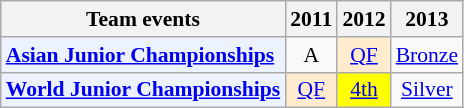<table class="wikitable" style="font-size: 90%; text-align:center">
<tr>
<th>Team events</th>
<th>2011</th>
<th>2012</th>
<th>2013</th>
</tr>
<tr>
<td bgcolor="#ECF2FF"; align="left"><strong><a href='#'>Asian Junior Championships</a></strong></td>
<td>A</td>
<td bgcolor=FFEBCD><a href='#'>QF</a></td>
<td> <a href='#'>Bronze</a></td>
</tr>
<tr>
<td bgcolor="#ECF2FF"; align="left"><strong><a href='#'>World Junior Championships</a></strong></td>
<td bgcolor=FFEBCD><a href='#'>QF</a></td>
<td bgcolor=FFFF00><a href='#'>4th</a></td>
<td> <a href='#'>Silver</a></td>
</tr>
</table>
